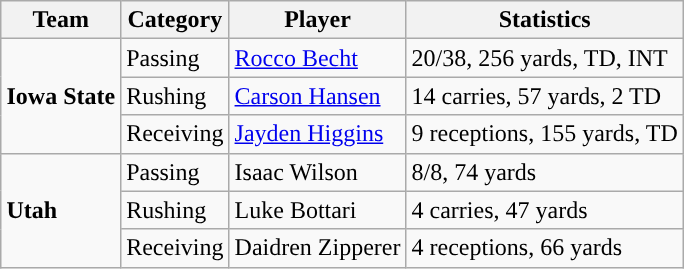<table class="wikitable" style="float: right;">
<tr>
<th>Team</th>
<th>Category</th>
<th>Player</th>
<th>Statistics</th>
</tr>
<tr>
<td rowspan=3><strong>Iowa State</strong></td>
<td>Passing</td>
<td><a href='#'>Rocco Becht</a></td>
<td>20/38, 256 yards, TD, INT</td>
</tr>
<tr>
<td>Rushing</td>
<td><a href='#'>Carson Hansen</a></td>
<td>14 carries, 57 yards, 2 TD</td>
</tr>
<tr>
<td>Receiving</td>
<td><a href='#'>Jayden Higgins</a></td>
<td>9 receptions, 155 yards, TD</td>
</tr>
<tr>
<td rowspan=3><strong>Utah</strong></td>
<td>Passing</td>
<td>Isaac Wilson</td>
<td>8/8, 74 yards</td>
</tr>
<tr>
<td>Rushing</td>
<td>Luke Bottari</td>
<td>4 carries, 47 yards</td>
</tr>
<tr>
<td>Receiving</td>
<td>Daidren Zipperer</td>
<td>4 receptions, 66 yards</td>
</tr>
</table>
